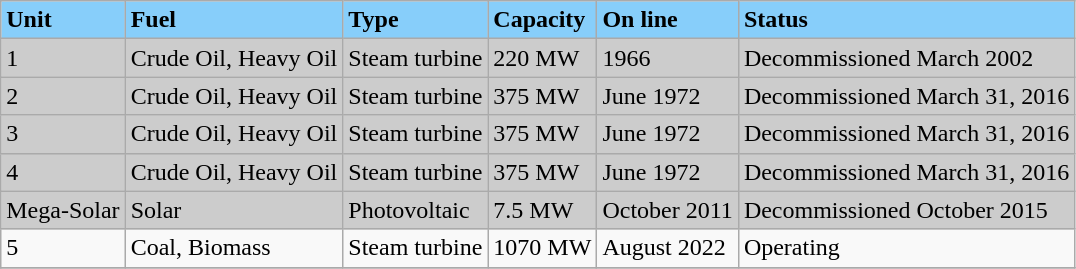<table class="wikitable">
<tr>
<td style="background-color:lightskyblue;"><strong>Unit</strong></td>
<td style="background-color:lightskyblue;"><strong>Fuel</strong></td>
<td style="background-color:lightskyblue;"><strong>Type</strong></td>
<td style="background-color:lightskyblue;"><strong>Capacity</strong></td>
<td style="background-color:lightskyblue;"><strong>On line</strong></td>
<td style="background-color:lightskyblue;"><strong>Status</strong></td>
</tr>
<tr>
<td style="background-color:#CCC;">1</td>
<td style="background-color:#CCC;">Crude Oil, Heavy Oil</td>
<td style="background-color:#CCC;">Steam turbine</td>
<td style="background-color:#CCC;">220 MW</td>
<td style="background-color:#CCC;">1966</td>
<td style="background-color:#CCC;">Decommissioned March 2002</td>
</tr>
<tr>
<td style="background-color:#CCC;">2</td>
<td style="background-color:#CCC;">Crude Oil, Heavy Oil</td>
<td style="background-color:#CCC;">Steam turbine</td>
<td style="background-color:#CCC;">375 MW</td>
<td style="background-color:#CCC;">June 1972</td>
<td style="background-color:#CCC;">Decommissioned March 31, 2016</td>
</tr>
<tr>
<td style="background-color:#CCC;">3</td>
<td style="background-color:#CCC;">Crude Oil, Heavy Oil</td>
<td style="background-color:#CCC;">Steam turbine</td>
<td style="background-color:#CCC;">375 MW</td>
<td style="background-color:#CCC;">June 1972</td>
<td style="background-color:#CCC;">Decommissioned March 31, 2016</td>
</tr>
<tr>
<td style="background-color:#CCC;">4</td>
<td style="background-color:#CCC;">Crude Oil, Heavy Oil</td>
<td style="background-color:#CCC;">Steam turbine</td>
<td style="background-color:#CCC;">375 MW</td>
<td style="background-color:#CCC;">June 1972</td>
<td style="background-color:#CCC;">Decommissioned March 31, 2016</td>
</tr>
<tr>
<td style="background-color:#CCC;">Mega-Solar</td>
<td style="background-color:#CCC;">Solar</td>
<td style="background-color:#CCC;">Photovoltaic</td>
<td style="background-color:#CCC;">7.5 MW</td>
<td style="background-color:#CCC;">October 2011</td>
<td style="background-color:#CCC;">Decommissioned October 2015</td>
</tr>
<tr>
<td>5</td>
<td>Coal, Biomass</td>
<td>Steam turbine</td>
<td>1070 MW</td>
<td>August 2022</td>
<td>Operating</td>
</tr>
<tr>
</tr>
</table>
